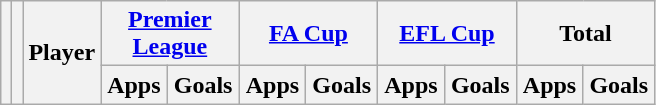<table class="wikitable sortable" style="text-align:center">
<tr>
<th rowspan="2"></th>
<th rowspan="2"></th>
<th rowspan="2">Player</th>
<th colspan="2" style="width:85px;"><a href='#'>Premier League</a></th>
<th colspan="2" style="width:85px;"><a href='#'>FA Cup</a></th>
<th colspan="2" style="width:85px;"><a href='#'>EFL Cup</a></th>
<th colspan="2" style="width:85px;">Total</th>
</tr>
<tr>
<th>Apps</th>
<th>Goals</th>
<th>Apps</th>
<th>Goals</th>
<th>Apps</th>
<th>Goals</th>
<th>Apps</th>
<th>Goals</th>
</tr>
</table>
